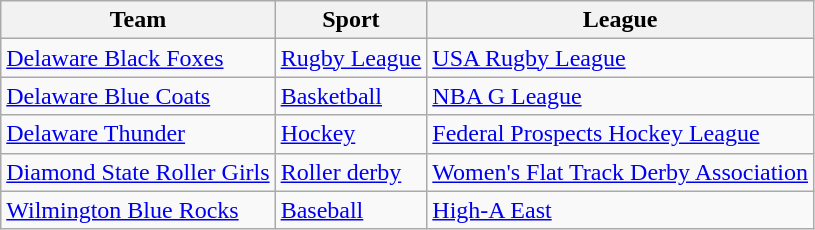<table class="wikitable">
<tr>
<th>Team</th>
<th>Sport</th>
<th>League</th>
</tr>
<tr>
<td><a href='#'>Delaware Black Foxes</a></td>
<td><a href='#'>Rugby League</a></td>
<td><a href='#'>USA Rugby League</a></td>
</tr>
<tr>
<td><a href='#'>Delaware Blue Coats</a></td>
<td><a href='#'>Basketball</a></td>
<td><a href='#'>NBA G League</a></td>
</tr>
<tr>
<td><a href='#'>Delaware Thunder</a></td>
<td><a href='#'>Hockey</a></td>
<td><a href='#'>Federal Prospects Hockey League</a></td>
</tr>
<tr>
<td><a href='#'>Diamond State Roller Girls</a></td>
<td><a href='#'>Roller derby</a></td>
<td><a href='#'>Women's Flat Track Derby Association</a></td>
</tr>
<tr>
<td><a href='#'>Wilmington Blue Rocks</a></td>
<td><a href='#'>Baseball</a></td>
<td><a href='#'>High-A East</a></td>
</tr>
</table>
